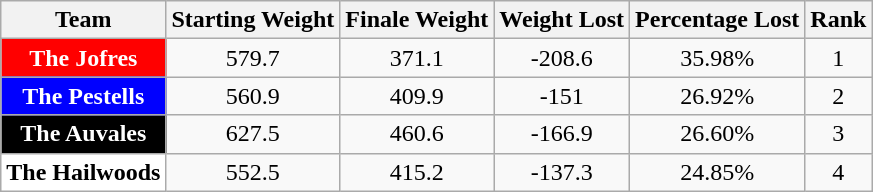<table class="wikitable" style="text-align:center">
<tr valign="top">
<th>Team</th>
<th>Starting Weight</th>
<th>Finale Weight</th>
<th>Weight Lost</th>
<th>Percentage Lost</th>
<th>Rank</th>
</tr>
<tr>
<th style="background:red; color:white;">The Jofres</th>
<td>579.7</td>
<td>371.1</td>
<td>-208.6</td>
<td>35.98%</td>
<td>1</td>
</tr>
<tr>
<th style="background:blue; color:white;">The Pestells</th>
<td>560.9</td>
<td>409.9</td>
<td>-151</td>
<td>26.92%</td>
<td>2</td>
</tr>
<tr>
<th style="background:black; color:white;">The Auvales</th>
<td>627.5</td>
<td>460.6</td>
<td>-166.9</td>
<td>26.60%</td>
<td>3</td>
</tr>
<tr>
<th style="background:white; color:black;">The Hailwoods</th>
<td>552.5</td>
<td>415.2</td>
<td>-137.3</td>
<td>24.85%</td>
<td>4</td>
</tr>
</table>
